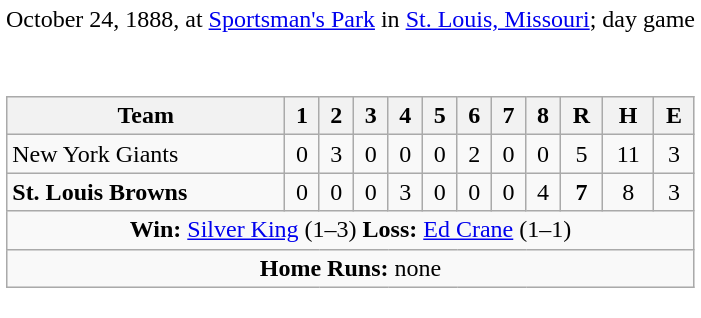<table cellpadding="4" cellspacing="0" style="margin: 1em 1em 1em 0; background: #FFF;">
<tr>
<td align=left>October 24, 1888, at <a href='#'>Sportsman's Park</a> in <a href='#'>St. Louis, Missouri</a>; day game</td>
</tr>
<tr>
<td colspan=2><br><table class="wikitable"  style="width:100%; background:#f2f2f2;">
<tr>
<th align=left>Team</th>
<th>1</th>
<th>2</th>
<th>3</th>
<th>4</th>
<th>5</th>
<th>6</th>
<th>7</th>
<th>8</th>
<th>R</th>
<th>H</th>
<th>E</th>
</tr>
<tr style="text-align:center; background:#f9f9f9;">
<td align=left>New York Giants</td>
<td>0</td>
<td>3</td>
<td>0</td>
<td>0</td>
<td>0</td>
<td>2</td>
<td>0</td>
<td>0</td>
<td>5</td>
<td>11</td>
<td>3</td>
</tr>
<tr style="text-align:center; background:#f9f9f9;">
<td align=left><strong>St. Louis Browns</strong></td>
<td>0</td>
<td>0</td>
<td>0</td>
<td>3</td>
<td>0</td>
<td>0</td>
<td>0</td>
<td>4</td>
<td><strong>7</strong></td>
<td>8</td>
<td>3</td>
</tr>
<tr style="text-align:center; background:#f9f9f9;">
<td colspan=12><strong>Win:</strong> <a href='#'>Silver King</a> (1–3) <strong>Loss:</strong> <a href='#'>Ed Crane</a> (1–1)</td>
</tr>
<tr style="text-align:center; background:#f9f9f9;">
<td colspan=12><strong>Home Runs:</strong> none</td>
</tr>
</table>
</td>
</tr>
</table>
